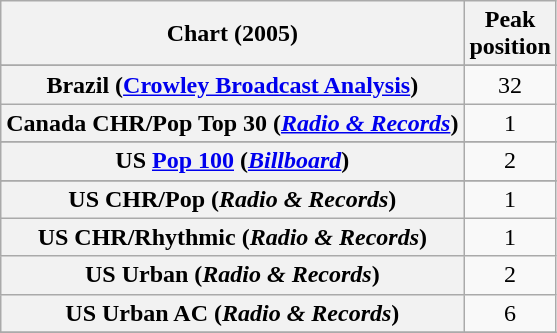<table class="wikitable sortable plainrowheaders" style="text-align:center">
<tr>
<th>Chart (2005)</th>
<th>Peak<br>position</th>
</tr>
<tr>
</tr>
<tr>
</tr>
<tr>
<th scope="row">Brazil (<a href='#'>Crowley Broadcast Analysis</a>)</th>
<td>32</td>
</tr>
<tr>
<th scope="row">Canada CHR/Pop Top 30 (<em><a href='#'>Radio & Records</a></em>)</th>
<td>1</td>
</tr>
<tr>
</tr>
<tr>
</tr>
<tr>
</tr>
<tr>
</tr>
<tr>
</tr>
<tr>
</tr>
<tr>
</tr>
<tr>
</tr>
<tr>
</tr>
<tr>
</tr>
<tr>
</tr>
<tr>
<th scope="row">US <a href='#'>Pop 100</a> (<em><a href='#'>Billboard</a></em>)</th>
<td>2</td>
</tr>
<tr>
</tr>
<tr>
<th scope="row">US CHR/Pop (<em>Radio & Records</em>)</th>
<td>1</td>
</tr>
<tr>
<th scope="row">US CHR/Rhythmic (<em>Radio & Records</em>)</th>
<td>1</td>
</tr>
<tr>
<th scope="row">US Urban (<em>Radio & Records</em>)</th>
<td>2</td>
</tr>
<tr>
<th scope="row">US Urban AC (<em>Radio & Records</em>)</th>
<td>6</td>
</tr>
<tr>
</tr>
</table>
